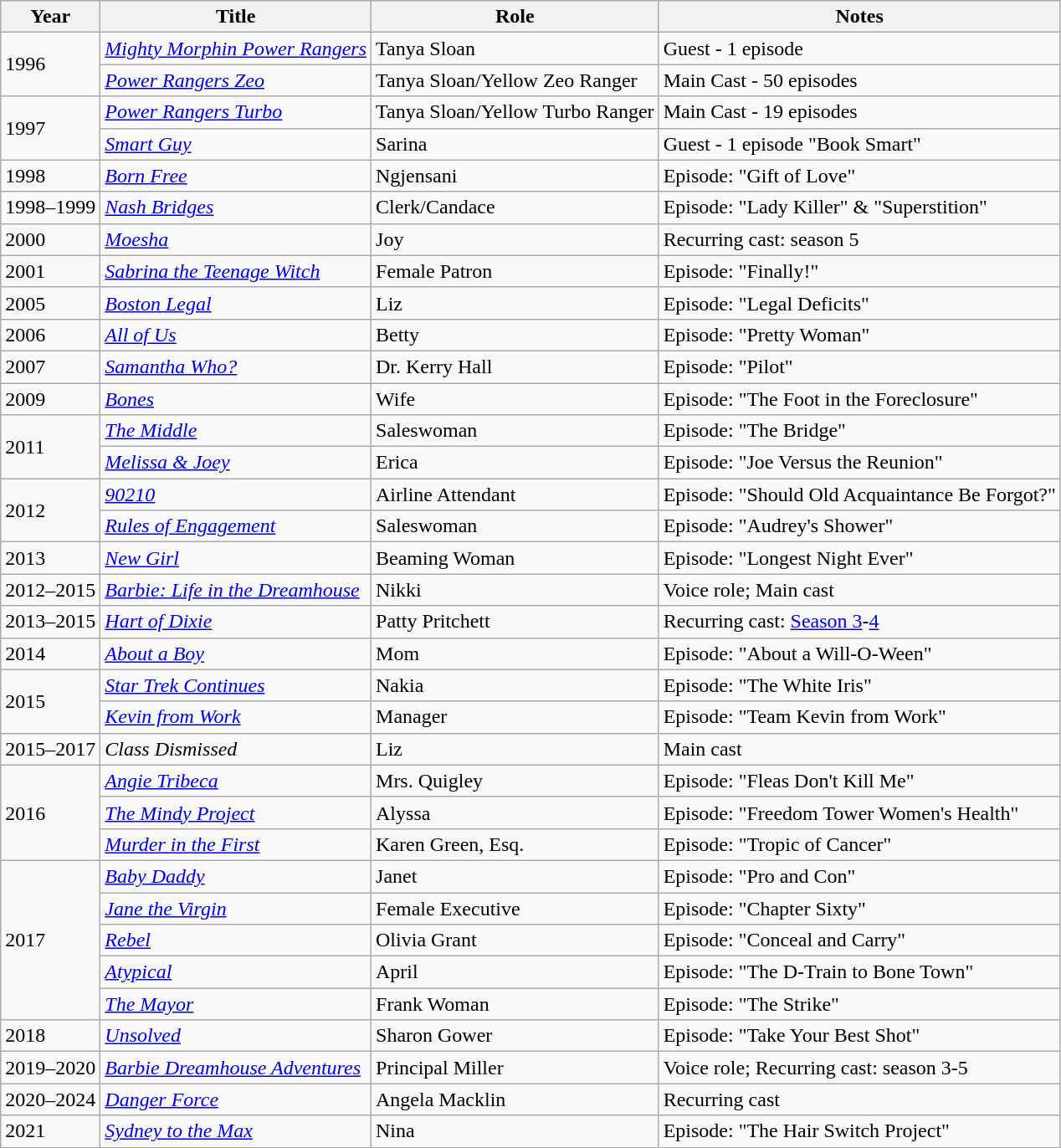<table class="wikitable plainrowheaders sortable" style="margin-right: 0;">
<tr>
<th>Year</th>
<th>Title</th>
<th>Role</th>
<th>Notes</th>
</tr>
<tr>
<td rowspan=2>1996</td>
<td><em><a href='#'>Mighty Morphin Power Rangers</a></em></td>
<td>Tanya Sloan</td>
<td>Guest - 1 episode</td>
</tr>
<tr>
<td><em><a href='#'>Power Rangers Zeo</a></em></td>
<td>Tanya Sloan/Yellow Zeo Ranger</td>
<td>Main Cast - 50 episodes</td>
</tr>
<tr>
<td rowspan=2>1997</td>
<td><em><a href='#'>Power Rangers Turbo</a></em></td>
<td>Tanya Sloan/Yellow Turbo Ranger</td>
<td>Main Cast - 19 episodes</td>
</tr>
<tr>
<td><em><a href='#'>Smart Guy</a></em></td>
<td>Sarina</td>
<td>Guest - 1 episode "Book Smart"</td>
</tr>
<tr>
<td>1998</td>
<td><em><a href='#'>Born Free</a></em></td>
<td>Ngjensani</td>
<td>Episode: "Gift of Love"</td>
</tr>
<tr>
<td>1998–1999</td>
<td><em><a href='#'>Nash Bridges</a></em></td>
<td>Clerk/Candace</td>
<td>Episode: "Lady Killer" & "Superstition"</td>
</tr>
<tr>
<td>2000</td>
<td><em><a href='#'>Moesha</a></em></td>
<td>Joy</td>
<td>Recurring cast: season 5</td>
</tr>
<tr>
<td>2001</td>
<td><em><a href='#'>Sabrina the Teenage Witch</a></em></td>
<td>Female Patron</td>
<td>Episode: "Finally!"</td>
</tr>
<tr>
<td>2005</td>
<td><em><a href='#'>Boston Legal</a></em></td>
<td>Liz</td>
<td>Episode: "Legal Deficits"</td>
</tr>
<tr>
<td>2006</td>
<td><em><a href='#'>All of Us</a></em></td>
<td>Betty</td>
<td>Episode: "Pretty Woman"</td>
</tr>
<tr>
<td>2007</td>
<td><em><a href='#'>Samantha Who?</a></em></td>
<td>Dr. Kerry Hall</td>
<td>Episode: "Pilot"</td>
</tr>
<tr>
<td>2009</td>
<td><em><a href='#'>Bones</a></em></td>
<td>Wife</td>
<td>Episode: "The Foot in the Foreclosure"</td>
</tr>
<tr>
<td rowspan=2>2011</td>
<td><em><a href='#'>The Middle</a></em></td>
<td>Saleswoman</td>
<td>Episode: "The Bridge"</td>
</tr>
<tr>
<td><em><a href='#'>Melissa & Joey</a></em></td>
<td>Erica</td>
<td>Episode: "Joe Versus the Reunion"</td>
</tr>
<tr>
<td rowspan=2>2012</td>
<td><em><a href='#'>90210</a></em></td>
<td>Airline Attendant</td>
<td>Episode: "Should Old Acquaintance Be Forgot?"</td>
</tr>
<tr>
<td><em><a href='#'>Rules of Engagement</a></em></td>
<td>Saleswoman</td>
<td>Episode: "Audrey's Shower"</td>
</tr>
<tr>
<td>2013</td>
<td><em><a href='#'>New Girl</a></em></td>
<td>Beaming Woman</td>
<td>Episode: "Longest Night Ever"</td>
</tr>
<tr>
<td>2012–2015</td>
<td><em><a href='#'>Barbie: Life in the Dreamhouse</a></em></td>
<td>Nikki</td>
<td>Voice role; Main cast</td>
</tr>
<tr>
<td>2013–2015</td>
<td><em><a href='#'>Hart of Dixie</a></em></td>
<td>Patty Pritchett</td>
<td>Recurring cast: <a href='#'>Season 3</a>-<a href='#'>4</a></td>
</tr>
<tr>
<td>2014</td>
<td><em><a href='#'>About a Boy</a></em></td>
<td>Mom</td>
<td>Episode: "About a Will-O-Ween"</td>
</tr>
<tr>
<td rowspan=2>2015</td>
<td><em><a href='#'>Star Trek Continues</a></em></td>
<td>Nakia</td>
<td>Episode: "The White Iris"</td>
</tr>
<tr>
<td><em><a href='#'>Kevin from Work</a></em></td>
<td>Manager</td>
<td>Episode: "Team Kevin from Work"</td>
</tr>
<tr>
<td>2015–2017</td>
<td><em>Class Dismissed</em></td>
<td>Liz</td>
<td>Main cast</td>
</tr>
<tr>
<td rowspan=3>2016</td>
<td><em><a href='#'>Angie Tribeca</a></em></td>
<td>Mrs. Quigley</td>
<td>Episode: "Fleas Don't Kill Me"</td>
</tr>
<tr>
<td><em><a href='#'>The Mindy Project</a></em></td>
<td>Alyssa</td>
<td>Episode: "Freedom Tower Women's Health"</td>
</tr>
<tr>
<td><em><a href='#'>Murder in the First</a></em></td>
<td>Karen Green, Esq.</td>
<td>Episode: "Tropic of Cancer"</td>
</tr>
<tr>
<td rowspan=5>2017</td>
<td><em><a href='#'>Baby Daddy</a></em></td>
<td>Janet</td>
<td>Episode: "Pro and Con"</td>
</tr>
<tr>
<td><em><a href='#'>Jane the Virgin</a></em></td>
<td>Female Executive</td>
<td>Episode: "Chapter Sixty"</td>
</tr>
<tr>
<td><em><a href='#'>Rebel</a></em></td>
<td>Olivia Grant</td>
<td>Episode: "Conceal and Carry"</td>
</tr>
<tr>
<td><em><a href='#'>Atypical</a></em></td>
<td>April</td>
<td>Episode: "The D-Train to Bone Town"</td>
</tr>
<tr>
<td><em><a href='#'>The Mayor</a></em></td>
<td>Frank Woman</td>
<td>Episode: "The Strike"</td>
</tr>
<tr>
<td>2018</td>
<td><em><a href='#'>Unsolved</a></em></td>
<td>Sharon Gower</td>
<td>Episode: "Take Your Best Shot"</td>
</tr>
<tr>
<td>2019–2020</td>
<td><em><a href='#'>Barbie Dreamhouse Adventures</a></em></td>
<td>Principal Miller</td>
<td>Voice role; Recurring cast: season 3-5</td>
</tr>
<tr>
<td>2020–2024</td>
<td><em><a href='#'>Danger Force</a></em></td>
<td>Angela Macklin</td>
<td>Recurring cast</td>
</tr>
<tr>
<td>2021</td>
<td><em><a href='#'>Sydney to the Max</a></em></td>
<td>Nina</td>
<td>Episode: "The Hair Switch Project"</td>
</tr>
</table>
